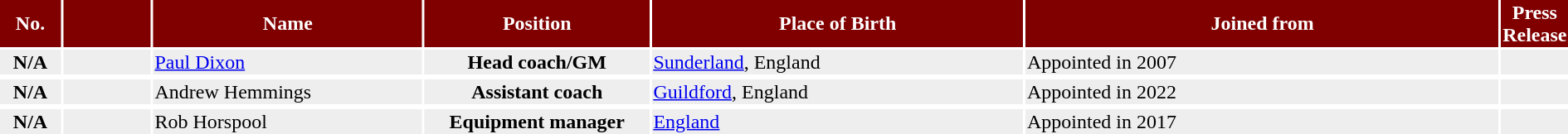<table>
<tr bgcolor="maroon" style="color: white">
<th width=4%>No.</th>
<th width=6%></th>
<th width=18%>Name</th>
<th width=15%>Position</th>
<th width=25%>Place of Birth</th>
<th width=32%>Joined from</th>
<th width=10%>Press Release</th>
</tr>
<tr style="background:#eee;">
<td align=center><strong>N/A</strong></td>
<td align=center></td>
<td><a href='#'>Paul Dixon</a></td>
<td align=center><strong>Head coach/GM</strong></td>
<td><a href='#'>Sunderland</a>, England</td>
<td>Appointed in 2007</td>
<td></td>
</tr>
<tr>
</tr>
<tr style="background:#eee;">
<td align=center><strong>N/A</strong></td>
<td align=center></td>
<td>Andrew Hemmings</td>
<td align=center><strong>Assistant coach</strong></td>
<td><a href='#'>Guildford</a>, England</td>
<td>Appointed in 2022</td>
<td></td>
</tr>
<tr>
</tr>
<tr style="background:#eee;">
<td align=center><strong>N/A</strong></td>
<td align=center></td>
<td>Rob Horspool</td>
<td align=center><strong>Equipment manager</strong></td>
<td><a href='#'>England</a></td>
<td>Appointed in 2017</td>
<td></td>
</tr>
</table>
